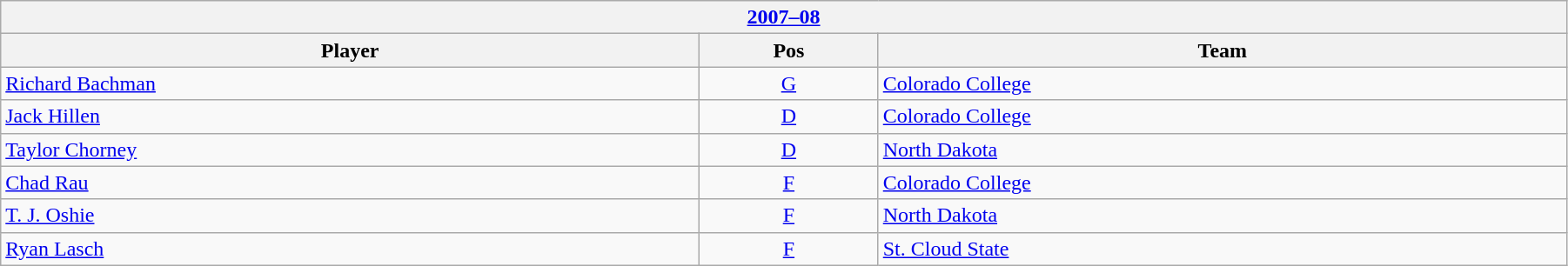<table class="wikitable" width=95%>
<tr>
<th colspan=3><a href='#'>2007–08</a></th>
</tr>
<tr>
<th>Player</th>
<th>Pos</th>
<th>Team</th>
</tr>
<tr>
<td><a href='#'>Richard Bachman</a></td>
<td align=center><a href='#'>G</a></td>
<td><a href='#'>Colorado College</a></td>
</tr>
<tr>
<td><a href='#'>Jack Hillen</a></td>
<td align=center><a href='#'>D</a></td>
<td><a href='#'>Colorado College</a></td>
</tr>
<tr>
<td><a href='#'>Taylor Chorney</a></td>
<td align=center><a href='#'>D</a></td>
<td><a href='#'>North Dakota</a></td>
</tr>
<tr>
<td><a href='#'>Chad Rau</a></td>
<td align=center><a href='#'>F</a></td>
<td><a href='#'>Colorado College</a></td>
</tr>
<tr>
<td><a href='#'>T. J. Oshie</a></td>
<td align=center><a href='#'>F</a></td>
<td><a href='#'>North Dakota</a></td>
</tr>
<tr>
<td><a href='#'>Ryan Lasch</a></td>
<td align=center><a href='#'>F</a></td>
<td><a href='#'>St. Cloud State</a></td>
</tr>
</table>
